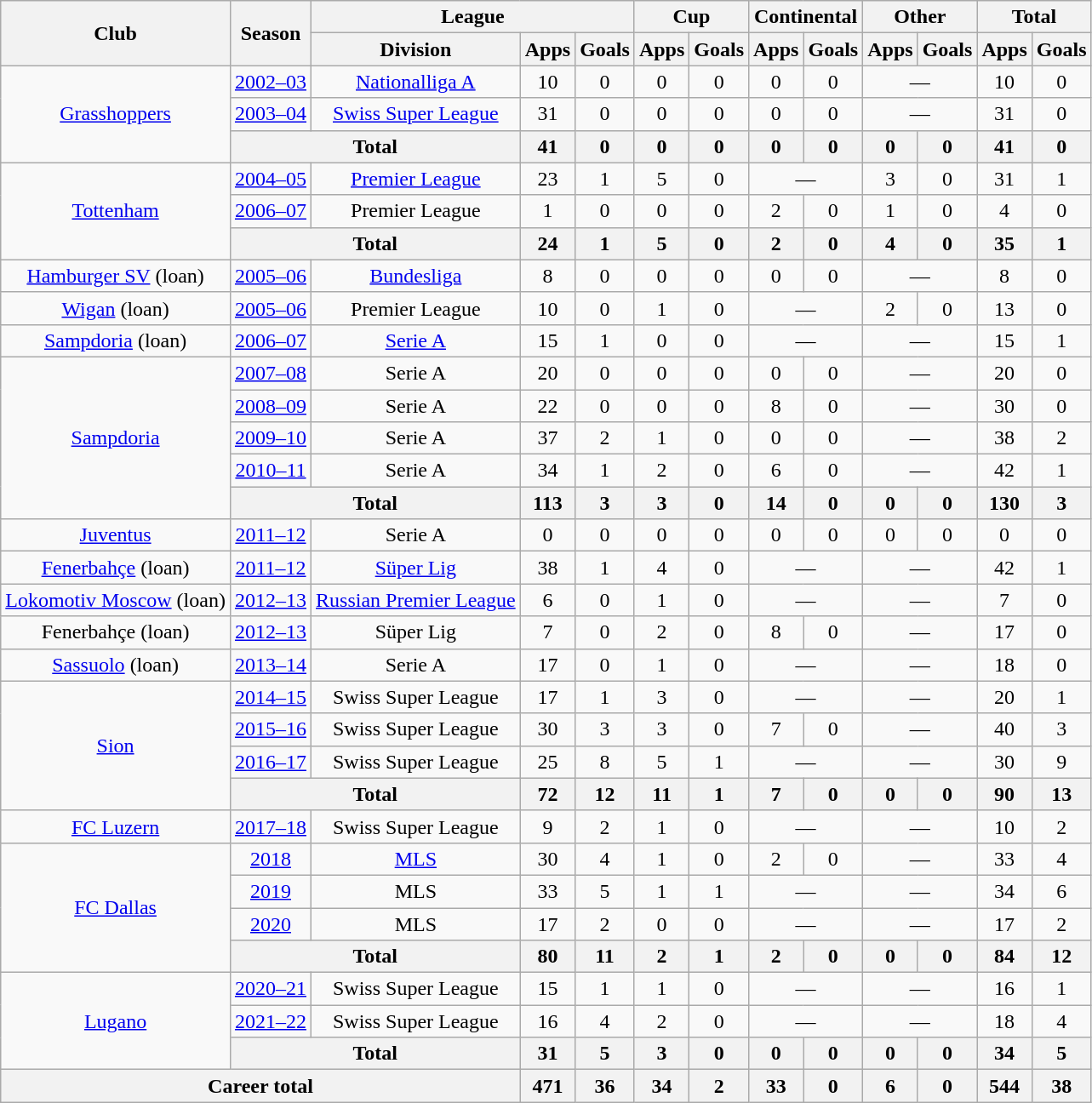<table class="wikitable" style="text-align:center">
<tr>
<th rowspan="2">Club</th>
<th rowspan="2">Season</th>
<th colspan="3">League</th>
<th colspan="2">Cup</th>
<th colspan="2">Continental</th>
<th colspan="2">Other</th>
<th colspan="2">Total</th>
</tr>
<tr>
<th>Division</th>
<th>Apps</th>
<th>Goals</th>
<th>Apps</th>
<th>Goals</th>
<th>Apps</th>
<th>Goals</th>
<th>Apps</th>
<th>Goals</th>
<th>Apps</th>
<th>Goals</th>
</tr>
<tr>
<td rowspan="3"><a href='#'>Grasshoppers</a></td>
<td><a href='#'>2002–03</a></td>
<td><a href='#'>Nationalliga A</a></td>
<td>10</td>
<td>0</td>
<td>0</td>
<td>0</td>
<td>0</td>
<td>0</td>
<td colspan="2">—</td>
<td>10</td>
<td>0</td>
</tr>
<tr>
<td><a href='#'>2003–04</a></td>
<td><a href='#'>Swiss Super League</a></td>
<td>31</td>
<td>0</td>
<td>0</td>
<td>0</td>
<td>0</td>
<td>0</td>
<td colspan="2">—</td>
<td>31</td>
<td>0</td>
</tr>
<tr>
<th colspan="2">Total</th>
<th>41</th>
<th>0</th>
<th>0</th>
<th>0</th>
<th>0</th>
<th>0</th>
<th>0</th>
<th>0</th>
<th>41</th>
<th>0</th>
</tr>
<tr>
<td rowspan="3"><a href='#'>Tottenham</a></td>
<td><a href='#'>2004–05</a></td>
<td><a href='#'>Premier League</a></td>
<td>23</td>
<td>1</td>
<td>5</td>
<td>0</td>
<td colspan="2">—</td>
<td>3</td>
<td>0</td>
<td>31</td>
<td>1</td>
</tr>
<tr>
<td><a href='#'>2006–07</a></td>
<td>Premier League</td>
<td>1</td>
<td>0</td>
<td>0</td>
<td>0</td>
<td>2</td>
<td>0</td>
<td>1</td>
<td>0</td>
<td>4</td>
<td>0</td>
</tr>
<tr>
<th colspan="2">Total</th>
<th>24</th>
<th>1</th>
<th>5</th>
<th>0</th>
<th>2</th>
<th>0</th>
<th>4</th>
<th>0</th>
<th>35</th>
<th>1</th>
</tr>
<tr>
<td><a href='#'>Hamburger SV</a> (loan)</td>
<td><a href='#'>2005–06</a></td>
<td><a href='#'>Bundesliga</a></td>
<td>8</td>
<td>0</td>
<td>0</td>
<td>0</td>
<td>0</td>
<td>0</td>
<td colspan="2">—</td>
<td>8</td>
<td>0</td>
</tr>
<tr>
<td><a href='#'>Wigan</a> (loan)</td>
<td><a href='#'>2005–06</a></td>
<td>Premier League</td>
<td>10</td>
<td>0</td>
<td>1</td>
<td>0</td>
<td colspan="2">—</td>
<td>2</td>
<td>0</td>
<td>13</td>
<td>0</td>
</tr>
<tr>
<td><a href='#'>Sampdoria</a> (loan)</td>
<td><a href='#'>2006–07</a></td>
<td><a href='#'>Serie A</a></td>
<td>15</td>
<td>1</td>
<td>0</td>
<td>0</td>
<td colspan="2">—</td>
<td colspan="2">—</td>
<td>15</td>
<td>1</td>
</tr>
<tr>
<td rowspan="5"><a href='#'>Sampdoria</a></td>
<td><a href='#'>2007–08</a></td>
<td>Serie A</td>
<td>20</td>
<td>0</td>
<td>0</td>
<td>0</td>
<td>0</td>
<td>0</td>
<td colspan="2">—</td>
<td>20</td>
<td>0</td>
</tr>
<tr>
<td><a href='#'>2008–09</a></td>
<td>Serie A</td>
<td>22</td>
<td>0</td>
<td>0</td>
<td>0</td>
<td>8</td>
<td>0</td>
<td colspan="2">—</td>
<td>30</td>
<td>0</td>
</tr>
<tr>
<td><a href='#'>2009–10</a></td>
<td>Serie A</td>
<td>37</td>
<td>2</td>
<td>1</td>
<td>0</td>
<td>0</td>
<td>0</td>
<td colspan="2">—</td>
<td>38</td>
<td>2</td>
</tr>
<tr>
<td><a href='#'>2010–11</a></td>
<td>Serie A</td>
<td>34</td>
<td>1</td>
<td>2</td>
<td>0</td>
<td>6</td>
<td>0</td>
<td colspan="2">—</td>
<td>42</td>
<td>1</td>
</tr>
<tr>
<th colspan="2">Total</th>
<th>113</th>
<th>3</th>
<th>3</th>
<th>0</th>
<th>14</th>
<th>0</th>
<th>0</th>
<th>0</th>
<th>130</th>
<th>3</th>
</tr>
<tr>
<td><a href='#'>Juventus</a></td>
<td><a href='#'>2011–12</a></td>
<td>Serie A</td>
<td>0</td>
<td>0</td>
<td>0</td>
<td>0</td>
<td>0</td>
<td>0</td>
<td>0</td>
<td>0</td>
<td>0</td>
<td>0</td>
</tr>
<tr>
<td><a href='#'>Fenerbahçe</a> (loan)</td>
<td><a href='#'>2011–12</a></td>
<td><a href='#'>Süper Lig</a></td>
<td>38</td>
<td>1</td>
<td>4</td>
<td>0</td>
<td colspan="2">—</td>
<td colspan="2">—</td>
<td>42</td>
<td>1</td>
</tr>
<tr>
<td><a href='#'>Lokomotiv Moscow</a> (loan)</td>
<td><a href='#'>2012–13</a></td>
<td><a href='#'>Russian Premier League</a></td>
<td>6</td>
<td>0</td>
<td>1</td>
<td>0</td>
<td colspan="2">—</td>
<td colspan="2">—</td>
<td>7</td>
<td>0</td>
</tr>
<tr>
<td>Fenerbahçe (loan)</td>
<td><a href='#'>2012–13</a></td>
<td>Süper Lig</td>
<td>7</td>
<td>0</td>
<td>2</td>
<td>0</td>
<td>8</td>
<td>0</td>
<td colspan="2">—</td>
<td>17</td>
<td>0</td>
</tr>
<tr>
<td><a href='#'>Sassuolo</a> (loan)</td>
<td><a href='#'>2013–14</a></td>
<td>Serie A</td>
<td>17</td>
<td>0</td>
<td>1</td>
<td>0</td>
<td colspan="2">—</td>
<td colspan="2">—</td>
<td>18</td>
<td>0</td>
</tr>
<tr>
<td rowspan="4"><a href='#'>Sion</a></td>
<td><a href='#'>2014–15</a></td>
<td>Swiss Super League</td>
<td>17</td>
<td>1</td>
<td>3</td>
<td>0</td>
<td colspan="2">—</td>
<td colspan="2">—</td>
<td>20</td>
<td>1</td>
</tr>
<tr>
<td><a href='#'>2015–16</a></td>
<td>Swiss Super League</td>
<td>30</td>
<td>3</td>
<td>3</td>
<td>0</td>
<td>7</td>
<td>0</td>
<td colspan="2">—</td>
<td>40</td>
<td>3</td>
</tr>
<tr>
<td><a href='#'>2016–17</a></td>
<td>Swiss Super League</td>
<td>25</td>
<td>8</td>
<td>5</td>
<td>1</td>
<td colspan="2">—</td>
<td colspan="2">—</td>
<td>30</td>
<td>9</td>
</tr>
<tr>
<th colspan="2">Total</th>
<th>72</th>
<th>12</th>
<th>11</th>
<th>1</th>
<th>7</th>
<th>0</th>
<th>0</th>
<th>0</th>
<th>90</th>
<th>13</th>
</tr>
<tr>
<td><a href='#'>FC Luzern</a></td>
<td><a href='#'>2017–18</a></td>
<td>Swiss Super League</td>
<td>9</td>
<td>2</td>
<td>1</td>
<td>0</td>
<td colspan="2">—</td>
<td colspan="2">—</td>
<td>10</td>
<td>2</td>
</tr>
<tr>
<td rowspan="4"><a href='#'>FC Dallas</a></td>
<td><a href='#'>2018</a></td>
<td><a href='#'>MLS</a></td>
<td>30</td>
<td>4</td>
<td>1</td>
<td>0</td>
<td>2</td>
<td>0</td>
<td colspan="2">—</td>
<td>33</td>
<td>4</td>
</tr>
<tr>
<td><a href='#'>2019</a></td>
<td>MLS</td>
<td>33</td>
<td>5</td>
<td>1</td>
<td>1</td>
<td colspan="2">—</td>
<td colspan="2">—</td>
<td>34</td>
<td>6</td>
</tr>
<tr>
<td><a href='#'>2020</a></td>
<td>MLS</td>
<td>17</td>
<td>2</td>
<td>0</td>
<td>0</td>
<td colspan="2">—</td>
<td colspan="2">—</td>
<td>17</td>
<td>2</td>
</tr>
<tr>
<th colspan="2">Total</th>
<th>80</th>
<th>11</th>
<th>2</th>
<th>1</th>
<th>2</th>
<th>0</th>
<th>0</th>
<th>0</th>
<th>84</th>
<th>12</th>
</tr>
<tr>
<td rowspan="3"><a href='#'>Lugano</a></td>
<td><a href='#'>2020–21</a></td>
<td>Swiss Super League</td>
<td>15</td>
<td>1</td>
<td>1</td>
<td>0</td>
<td colspan="2">—</td>
<td colspan="2">—</td>
<td>16</td>
<td>1</td>
</tr>
<tr>
<td><a href='#'>2021–22</a></td>
<td>Swiss Super League</td>
<td>16</td>
<td>4</td>
<td>2</td>
<td>0</td>
<td colspan="2">—</td>
<td colspan="2">—</td>
<td>18</td>
<td>4</td>
</tr>
<tr>
<th colspan="2">Total</th>
<th>31</th>
<th>5</th>
<th>3</th>
<th>0</th>
<th>0</th>
<th>0</th>
<th>0</th>
<th>0</th>
<th>34</th>
<th>5</th>
</tr>
<tr>
<th colspan="3">Career total</th>
<th>471</th>
<th>36</th>
<th>34</th>
<th>2</th>
<th>33</th>
<th>0</th>
<th>6</th>
<th>0</th>
<th>544</th>
<th>38</th>
</tr>
</table>
